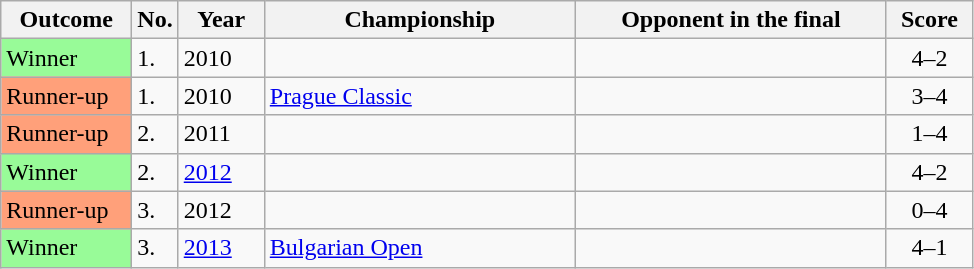<table class="wikitable sortable">
<tr>
<th scope="col" style="width:80px;">Outcome</th>
<th scope="col" style="width:20px;">No.</th>
<th scope="col" style="width:50px;">Year</th>
<th scope="col" style="width:200px;">Championship</th>
<th scope="col" style="width:200px;">Opponent in the final</th>
<th scope="col" style="width:50px;">Score</th>
</tr>
<tr>
<td style="background:#98FB98">Winner</td>
<td>1.</td>
<td>2010</td>
<td></td>
<td> </td>
<td style="text-align:center;">4–2</td>
</tr>
<tr>
<td style="background:#ffa07a;">Runner-up</td>
<td>1.</td>
<td>2010</td>
<td><a href='#'>Prague Classic</a></td>
<td> </td>
<td align="center">3–4</td>
</tr>
<tr>
<td style="background:#ffa07a;">Runner-up</td>
<td>2.</td>
<td>2011</td>
<td></td>
<td> </td>
<td style="text-align:center;">1–4</td>
</tr>
<tr>
<td style="background:#98FB98">Winner</td>
<td>2.</td>
<td><a href='#'>2012</a></td>
<td></td>
<td> </td>
<td style="text-align:center;">4–2</td>
</tr>
<tr>
<td style="background:#ffa07a;">Runner-up</td>
<td>3.</td>
<td>2012</td>
<td></td>
<td> </td>
<td style="text-align:center;">0–4</td>
</tr>
<tr>
<td style="background:#98FB98">Winner</td>
<td>3.</td>
<td><a href='#'>2013</a></td>
<td><a href='#'>Bulgarian Open</a></td>
<td> </td>
<td style="text-align:center;">4–1</td>
</tr>
</table>
